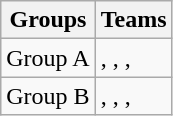<table class="wikitable">
<tr>
<th>Groups</th>
<th>Teams</th>
</tr>
<tr>
<td>Group A</td>
<td>, , , </td>
</tr>
<tr>
<td>Group B</td>
<td>, , , </td>
</tr>
</table>
